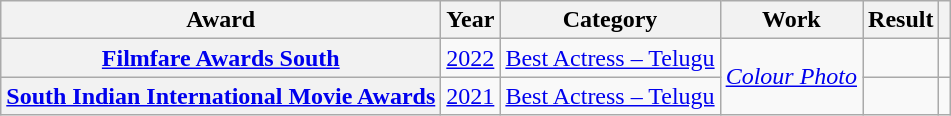<table class="wikitable plainrowheaders sortable">
<tr>
<th scope="col">Award</th>
<th scope="col">Year</th>
<th scope="col">Category</th>
<th scope="col">Work</th>
<th scope="col">Result</th>
<th scope="col" class="unsortable"></th>
</tr>
<tr>
<th scope="row"><a href='#'>Filmfare Awards South</a></th>
<td><a href='#'>2022</a></td>
<td><a href='#'>Best Actress – Telugu</a></td>
<td rowspan="2"><em><a href='#'>Colour Photo</a></em></td>
<td></td>
<td></td>
</tr>
<tr>
<th scope="row"><a href='#'>South Indian International Movie Awards</a></th>
<td><a href='#'>2021</a></td>
<td><a href='#'>Best Actress – Telugu</a></td>
<td></td>
<td></td>
</tr>
</table>
